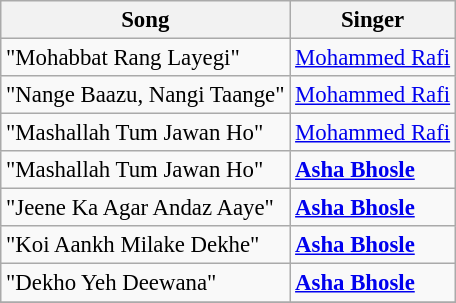<table class="wikitable" style="font-size:95%;">
<tr>
<th>Song</th>
<th>Singer</th>
</tr>
<tr>
<td>"Mohabbat Rang Layegi"</td>
<td><a href='#'>Mohammed Rafi</a></td>
</tr>
<tr>
<td>"Nange Baazu, Nangi Taange"</td>
<td><a href='#'>Mohammed Rafi</a></td>
</tr>
<tr>
<td>"Mashallah Tum Jawan Ho"</td>
<td><a href='#'>Mohammed Rafi</a></td>
</tr>
<tr>
<td>"Mashallah Tum Jawan Ho"</td>
<td><strong><a href='#'>Asha Bhosle</a></strong></td>
</tr>
<tr>
<td>"Jeene Ka Agar Andaz Aaye"</td>
<td><strong><a href='#'>Asha Bhosle</a></strong></td>
</tr>
<tr>
<td>"Koi Aankh Milake Dekhe"</td>
<td><strong><a href='#'>Asha Bhosle</a></strong></td>
</tr>
<tr>
<td>"Dekho Yeh Deewana"</td>
<td><strong><a href='#'>Asha Bhosle</a></strong></td>
</tr>
<tr>
</tr>
</table>
